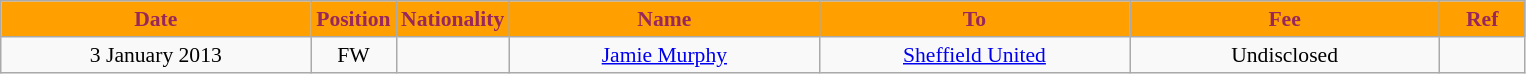<table class="wikitable" style="text-align:center; font-size:90%">
<tr>
<th style="background:#ffa000; color:#98285c; width:200px;">Date</th>
<th style="background:#ffa000; color:#98285c; width:50px;">Position</th>
<th style="background:#ffa000; color:#98285c; width:50px;">Nationality</th>
<th style="background:#ffa000; color:#98285c; width:200px;">Name</th>
<th style="background:#ffa000; color:#98285c; width:200px;">To</th>
<th style="background:#ffa000; color:#98285c; width:200px;">Fee</th>
<th style="background:#ffa000; color:#98285c; width:50px;">Ref</th>
</tr>
<tr>
<td>3 January 2013</td>
<td>FW</td>
<td></td>
<td><a href='#'>Jamie Murphy</a></td>
<td><a href='#'>Sheffield United</a></td>
<td>Undisclosed</td>
<td></td>
</tr>
</table>
